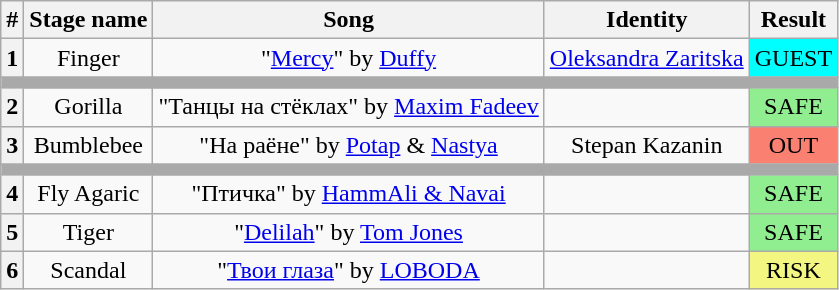<table class="wikitable plainrowheaders" style="text-align: center">
<tr>
<th>#</th>
<th>Stage name</th>
<th>Song</th>
<th>Identity</th>
<th>Result</th>
</tr>
<tr>
<th>1</th>
<td>Finger</td>
<td>"<a href='#'>Mercy</a>" by <a href='#'>Duffy</a></td>
<td><a href='#'>Oleksandra Zaritska</a></td>
<td bgcolor=#00ffff>GUEST</td>
</tr>
<tr>
<td colspan="5" style="background:darkgray"></td>
</tr>
<tr>
<th>2</th>
<td>Gorilla</td>
<td>"Танцы на стёклах" by <a href='#'>Maxim Fadeev</a></td>
<td></td>
<td bgcolor=lightgreen>SAFE</td>
</tr>
<tr>
<th>3</th>
<td>Bumblebee</td>
<td>"На раёне" by <a href='#'>Potap</a> & <a href='#'>Nastya</a></td>
<td>Stepan Kazanin</td>
<td bgcolor=salmon>OUT</td>
</tr>
<tr>
<td colspan="5" style="background:darkgray"></td>
</tr>
<tr>
<th>4</th>
<td>Fly Agaric</td>
<td>"Птичка" by <a href='#'>HammAli & Navai</a></td>
<td></td>
<td bgcolor=lightgreen>SAFE</td>
</tr>
<tr>
<th>5</th>
<td>Tiger</td>
<td>"<a href='#'>Delilah</a>" by <a href='#'>Tom Jones</a></td>
<td></td>
<td bgcolor=lightgreen>SAFE</td>
</tr>
<tr>
<th>6</th>
<td>Scandal</td>
<td>"<a href='#'>Твои глаза</a>" by <a href='#'>LOBODA</a></td>
<td></td>
<td bgcolor="#F3F781">RISK</td>
</tr>
</table>
